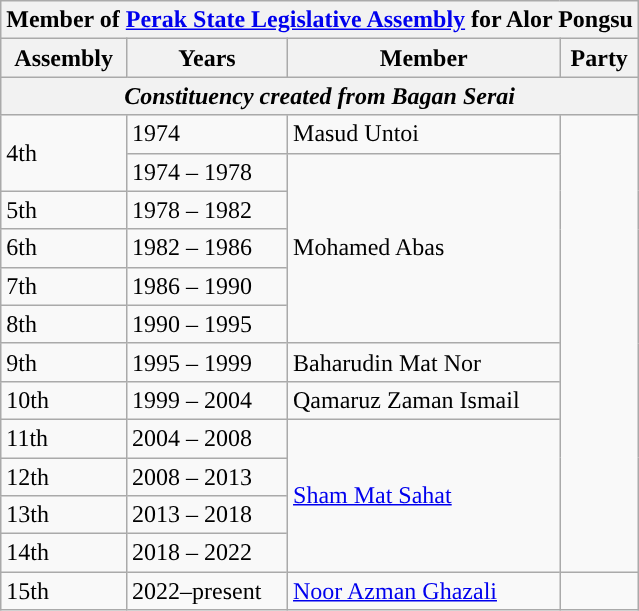<table class="wikitable">
<tr>
<th colspan="4">Member of <a href='#'>Perak State Legislative Assembly</a> for Alor Pongsu</th>
</tr>
<tr>
<th>Assembly</th>
<th>Years</th>
<th>Member</th>
<th>Party</th>
</tr>
<tr>
<th colspan="4" align="center"><em>Constituency created from Bagan Serai</em></th>
</tr>
<tr>
<td rowspan="2">4th</td>
<td>1974</td>
<td>Masud Untoi</td>
<td rowspan="12"></td>
</tr>
<tr>
<td>1974 – 1978</td>
<td rowspan="5">Mohamed Abas</td>
</tr>
<tr>
<td>5th</td>
<td>1978 – 1982</td>
</tr>
<tr>
<td>6th</td>
<td>1982 – 1986</td>
</tr>
<tr>
<td>7th</td>
<td>1986 – 1990</td>
</tr>
<tr>
<td>8th</td>
<td>1990 – 1995</td>
</tr>
<tr>
<td>9th</td>
<td>1995 – 1999</td>
<td>Baharudin Mat Nor</td>
</tr>
<tr>
<td>10th</td>
<td>1999 – 2004</td>
<td>Qamaruz Zaman Ismail</td>
</tr>
<tr>
<td>11th</td>
<td>2004 – 2008</td>
<td rowspan="4"><a href='#'>Sham Mat Sahat</a></td>
</tr>
<tr>
<td>12th</td>
<td>2008 – 2013</td>
</tr>
<tr>
<td>13th</td>
<td>2013 – 2018</td>
</tr>
<tr>
<td>14th</td>
<td>2018 – 2022</td>
</tr>
<tr>
<td>15th</td>
<td>2022–present</td>
<td><a href='#'>Noor Azman Ghazali</a></td>
<td></td>
</tr>
</table>
